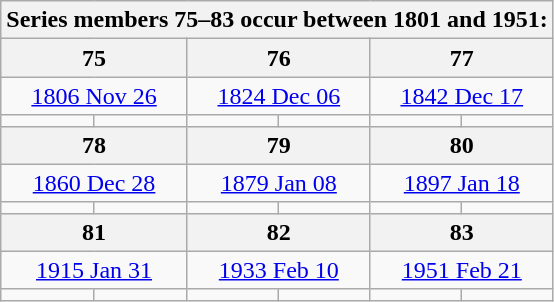<table class="wikitable collapsible collapsed">
<tr>
<th colspan=6>Series members 75–83 occur between 1801 and 1951:</th>
</tr>
<tr>
<th colspan=2 style="text-align:center;">75</th>
<th colspan=2 style="text-align:center;">76</th>
<th colspan=2 style="text-align:center;">77</th>
</tr>
<tr>
<td colspan=2 style="text-align:center;"><a href='#'>1806 Nov 26</a></td>
<td colspan=2 style="text-align:center;"><a href='#'>1824 Dec 06</a></td>
<td colspan=2 style="text-align:center;"><a href='#'>1842 Dec 17</a></td>
</tr>
<tr style="text-align:center;">
<td></td>
<td></td>
<td></td>
<td></td>
<td></td>
<td></td>
</tr>
<tr>
<th colspan=2 style="text-align:center;">78</th>
<th colspan=2 style="text-align:center;">79</th>
<th colspan=2 style="text-align:center;">80</th>
</tr>
<tr>
<td colspan=2 style="text-align:center;"><a href='#'>1860 Dec 28</a></td>
<td colspan=2 style="text-align:center;"><a href='#'>1879 Jan 08</a></td>
<td colspan=2 style="text-align:center;"><a href='#'>1897 Jan 18</a></td>
</tr>
<tr style="text-align:center;">
<td></td>
<td></td>
<td></td>
<td></td>
<td></td>
<td></td>
</tr>
<tr>
<th colspan=2 style="text-align:center;">81</th>
<th colspan=2 style="text-align:center;">82</th>
<th colspan=2 style="text-align:center;">83</th>
</tr>
<tr>
<td colspan=2 style="text-align:center;"><a href='#'>1915 Jan 31</a></td>
<td colspan=2 style="text-align:center;"><a href='#'>1933 Feb 10</a></td>
<td colspan=2 style="text-align:center;"><a href='#'>1951 Feb 21</a></td>
</tr>
<tr style="text-align:center;">
<td></td>
<td></td>
<td></td>
<td></td>
<td></td>
<td></td>
</tr>
</table>
